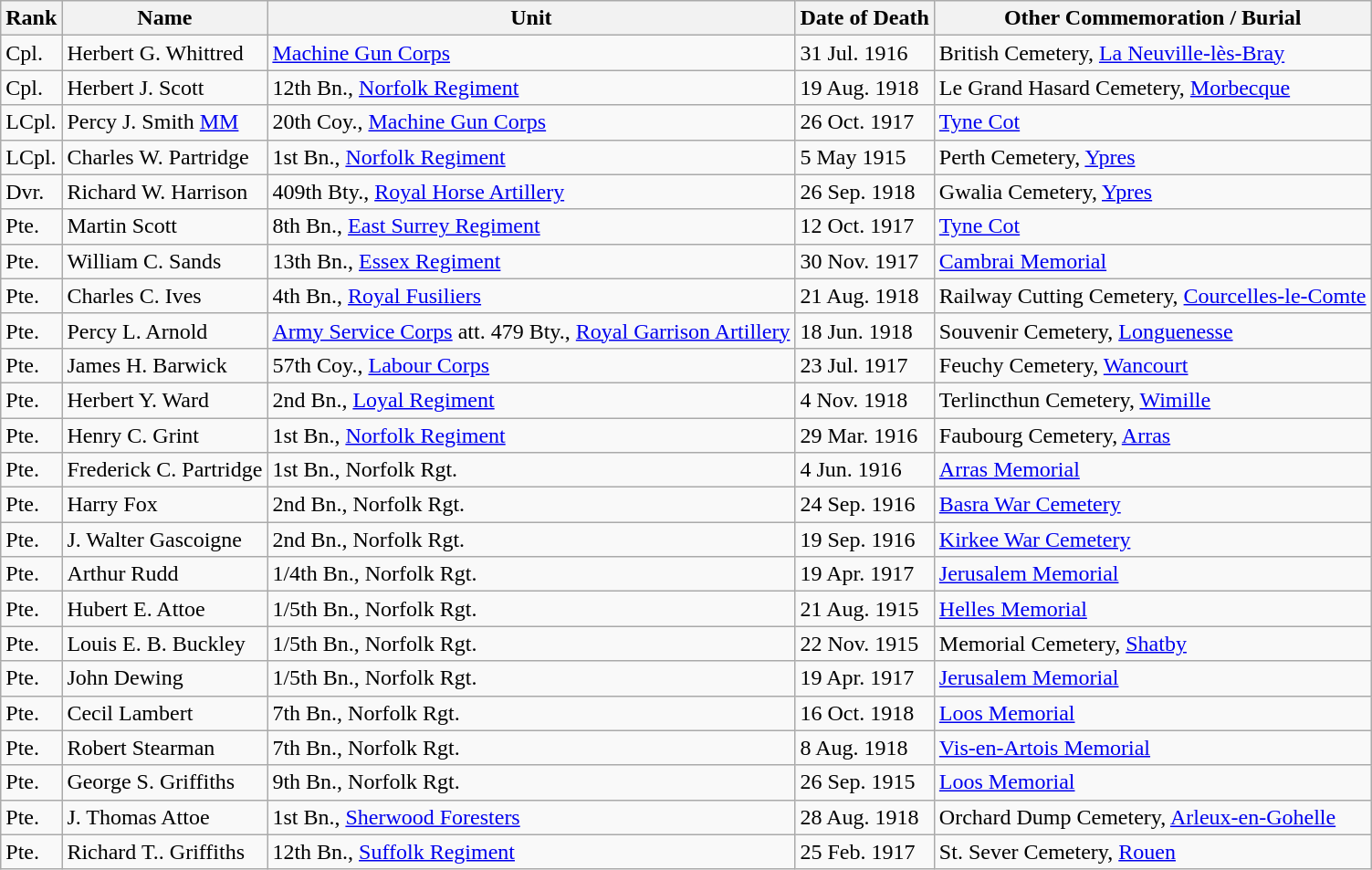<table class="wikitable">
<tr>
<th>Rank</th>
<th>Name</th>
<th>Unit</th>
<th>Date of Death</th>
<th>Other Commemoration / Burial</th>
</tr>
<tr>
<td>Cpl.</td>
<td>Herbert G. Whittred</td>
<td><a href='#'>Machine Gun Corps</a></td>
<td>31 Jul. 1916</td>
<td>British Cemetery, <a href='#'>La Neuville-lès-Bray</a></td>
</tr>
<tr>
<td>Cpl.</td>
<td>Herbert J. Scott</td>
<td>12th Bn., <a href='#'>Norfolk Regiment</a></td>
<td>19 Aug. 1918</td>
<td>Le Grand Hasard Cemetery, <a href='#'>Morbecque</a></td>
</tr>
<tr>
<td>LCpl.</td>
<td>Percy J. Smith <a href='#'>MM</a></td>
<td>20th Coy., <a href='#'>Machine Gun Corps</a></td>
<td>26 Oct. 1917</td>
<td><a href='#'>Tyne Cot</a></td>
</tr>
<tr>
<td>LCpl.</td>
<td>Charles W. Partridge</td>
<td>1st Bn., <a href='#'>Norfolk Regiment</a></td>
<td>5 May 1915</td>
<td>Perth Cemetery, <a href='#'>Ypres</a></td>
</tr>
<tr>
<td>Dvr.</td>
<td>Richard W. Harrison</td>
<td>409th Bty., <a href='#'>Royal Horse Artillery</a></td>
<td>26 Sep. 1918</td>
<td>Gwalia Cemetery, <a href='#'>Ypres</a></td>
</tr>
<tr>
<td>Pte.</td>
<td>Martin Scott</td>
<td>8th Bn., <a href='#'>East Surrey Regiment</a></td>
<td>12 Oct. 1917</td>
<td><a href='#'>Tyne Cot</a></td>
</tr>
<tr>
<td>Pte.</td>
<td>William C. Sands</td>
<td>13th Bn., <a href='#'>Essex Regiment</a></td>
<td>30 Nov. 1917</td>
<td><a href='#'>Cambrai Memorial</a></td>
</tr>
<tr>
<td>Pte.</td>
<td>Charles C. Ives</td>
<td>4th Bn., <a href='#'>Royal Fusiliers</a></td>
<td>21 Aug. 1918</td>
<td>Railway Cutting Cemetery, <a href='#'>Courcelles-le-Comte</a></td>
</tr>
<tr>
<td>Pte.</td>
<td>Percy L. Arnold</td>
<td><a href='#'>Army Service Corps</a> att. 479 Bty., <a href='#'>Royal Garrison Artillery</a></td>
<td>18 Jun. 1918</td>
<td>Souvenir Cemetery, <a href='#'>Longuenesse</a></td>
</tr>
<tr>
<td>Pte.</td>
<td>James H. Barwick</td>
<td>57th Coy., <a href='#'>Labour Corps</a></td>
<td>23 Jul. 1917</td>
<td>Feuchy Cemetery, <a href='#'>Wancourt</a></td>
</tr>
<tr>
<td>Pte.</td>
<td>Herbert Y. Ward</td>
<td>2nd Bn., <a href='#'>Loyal Regiment</a></td>
<td>4 Nov. 1918</td>
<td>Terlincthun Cemetery, <a href='#'>Wimille</a></td>
</tr>
<tr>
<td>Pte.</td>
<td>Henry C. Grint</td>
<td>1st Bn., <a href='#'>Norfolk Regiment</a></td>
<td>29 Mar. 1916</td>
<td>Faubourg Cemetery, <a href='#'>Arras</a></td>
</tr>
<tr>
<td>Pte.</td>
<td>Frederick C. Partridge</td>
<td>1st Bn., Norfolk Rgt.</td>
<td>4 Jun. 1916</td>
<td><a href='#'>Arras Memorial</a></td>
</tr>
<tr>
<td>Pte.</td>
<td>Harry Fox</td>
<td>2nd Bn., Norfolk Rgt.</td>
<td>24 Sep. 1916</td>
<td><a href='#'>Basra War Cemetery</a></td>
</tr>
<tr>
<td>Pte.</td>
<td>J. Walter Gascoigne</td>
<td>2nd Bn., Norfolk Rgt.</td>
<td>19 Sep. 1916</td>
<td><a href='#'>Kirkee War Cemetery</a></td>
</tr>
<tr>
<td>Pte.</td>
<td>Arthur Rudd</td>
<td>1/4th Bn., Norfolk Rgt.</td>
<td>19 Apr. 1917</td>
<td><a href='#'>Jerusalem Memorial</a></td>
</tr>
<tr>
<td>Pte.</td>
<td>Hubert E. Attoe</td>
<td>1/5th Bn., Norfolk Rgt.</td>
<td>21 Aug. 1915</td>
<td><a href='#'>Helles Memorial</a></td>
</tr>
<tr>
<td>Pte.</td>
<td>Louis E. B. Buckley</td>
<td>1/5th Bn., Norfolk Rgt.</td>
<td>22 Nov. 1915</td>
<td>Memorial Cemetery, <a href='#'>Shatby</a></td>
</tr>
<tr>
<td>Pte.</td>
<td>John Dewing</td>
<td>1/5th Bn., Norfolk Rgt.</td>
<td>19 Apr. 1917</td>
<td><a href='#'>Jerusalem Memorial</a></td>
</tr>
<tr>
<td>Pte.</td>
<td>Cecil Lambert</td>
<td>7th Bn., Norfolk Rgt.</td>
<td>16 Oct. 1918</td>
<td><a href='#'>Loos Memorial</a></td>
</tr>
<tr>
<td>Pte.</td>
<td>Robert Stearman</td>
<td>7th Bn., Norfolk Rgt.</td>
<td>8 Aug. 1918</td>
<td><a href='#'>Vis-en-Artois Memorial</a></td>
</tr>
<tr>
<td>Pte.</td>
<td>George S. Griffiths</td>
<td>9th Bn., Norfolk Rgt.</td>
<td>26 Sep. 1915</td>
<td><a href='#'>Loos Memorial</a></td>
</tr>
<tr>
<td>Pte.</td>
<td>J. Thomas Attoe</td>
<td>1st Bn., <a href='#'>Sherwood Foresters</a></td>
<td>28 Aug. 1918</td>
<td>Orchard Dump Cemetery, <a href='#'>Arleux-en-Gohelle</a></td>
</tr>
<tr>
<td>Pte.</td>
<td>Richard T.. Griffiths</td>
<td>12th Bn., <a href='#'>Suffolk Regiment</a></td>
<td>25 Feb. 1917</td>
<td>St. Sever Cemetery, <a href='#'>Rouen</a></td>
</tr>
</table>
